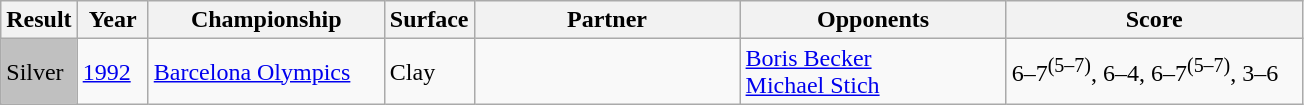<table class="sortable wikitable">
<tr>
<th style="width:40px">Result</th>
<th style="width:40px">Year</th>
<th style="width:150px">Championship</th>
<th style="width:50px">Surface</th>
<th style="width:170px">Partner</th>
<th style="width:170px">Opponents</th>
<th style="width:190px"  class="unsortable">Score</th>
</tr>
<tr>
<td bgcolor="silver">Silver</td>
<td><a href='#'>1992</a></td>
<td><a href='#'>Barcelona Olympics</a></td>
<td>Clay</td>
<td></td>
<td> <a href='#'>Boris Becker</a> <br>  <a href='#'>Michael Stich</a></td>
<td>6–7<sup>(5–7)</sup>, 6–4, 6–7<sup>(5–7)</sup>, 3–6</td>
</tr>
</table>
